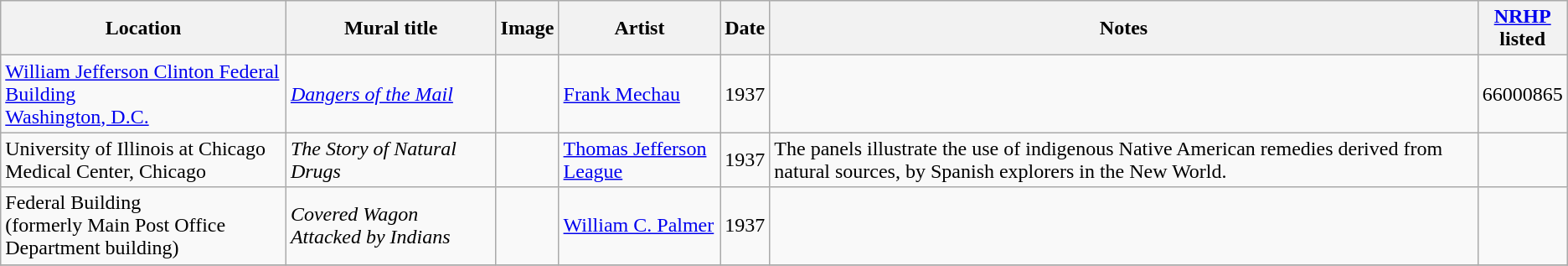<table class="wikitable sortable">
<tr>
<th>Location</th>
<th>Mural title</th>
<th>Image</th>
<th>Artist</th>
<th>Date</th>
<th>Notes</th>
<th><a href='#'>NRHP</a><br>listed</th>
</tr>
<tr>
<td><a href='#'>William Jefferson Clinton Federal Building</a><br> <a href='#'>Washington, D.C.</a></td>
<td><em><a href='#'>Dangers of the Mail</a></em></td>
<td></td>
<td><a href='#'>Frank Mechau</a></td>
<td>1937</td>
<td></td>
<td>66000865</td>
</tr>
<tr>
<td>University of Illinois at Chicago<br> Medical Center, Chicago</td>
<td><em>The Story of Natural Drugs</em></td>
<td></td>
<td><a href='#'>Thomas Jefferson League</a></td>
<td>1937</td>
<td>The panels illustrate the use of indigenous Native American remedies derived from  natural sources, by Spanish explorers in the New World.</td>
<td></td>
</tr>
<tr>
<td>Federal Building<br>(formerly Main Post Office Department building)</td>
<td><em>Covered Wagon Attacked by Indians</em></td>
<td></td>
<td><a href='#'>William C. Palmer</a></td>
<td>1937</td>
<td></td>
<td></td>
</tr>
<tr>
</tr>
</table>
